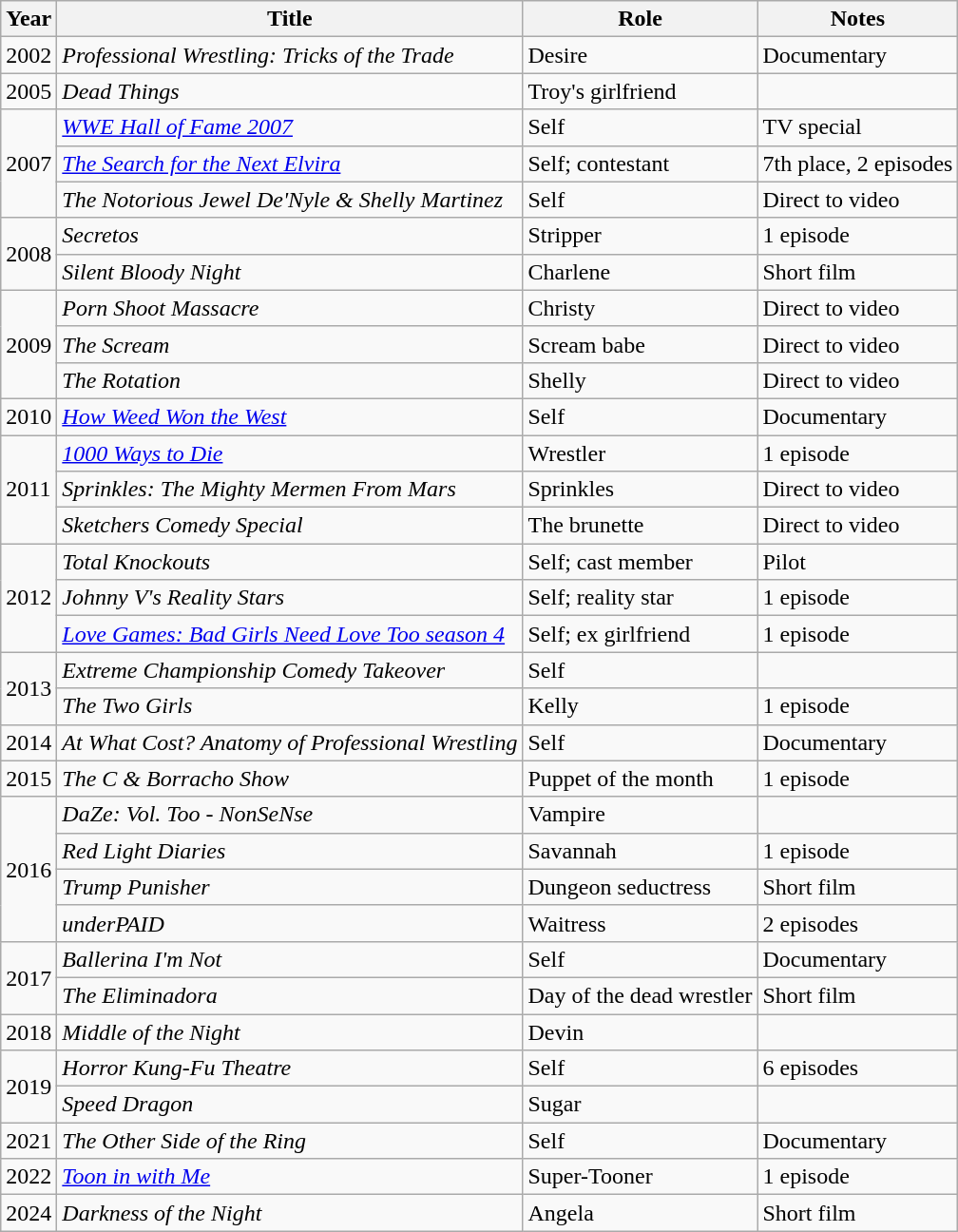<table class="wikitable">
<tr>
<th>Year</th>
<th>Title</th>
<th>Role</th>
<th>Notes</th>
</tr>
<tr>
<td>2002</td>
<td><em>Professional Wrestling: Tricks of the Trade</em></td>
<td>Desire</td>
<td>Documentary</td>
</tr>
<tr>
<td>2005</td>
<td><em>Dead Things</em></td>
<td>Troy's girlfriend</td>
<td></td>
</tr>
<tr>
<td rowspan="3">2007</td>
<td><em><a href='#'>WWE Hall of Fame 2007</a></em></td>
<td>Self</td>
<td>TV special</td>
</tr>
<tr>
<td><em><a href='#'>The Search for the Next Elvira</a></em></td>
<td>Self; contestant</td>
<td>7th place, 2 episodes</td>
</tr>
<tr>
<td><em>The Notorious Jewel De'Nyle & Shelly Martinez</em></td>
<td>Self</td>
<td>Direct to video</td>
</tr>
<tr>
<td rowspan="2">2008</td>
<td><em>Secretos</em></td>
<td>Stripper</td>
<td>1 episode</td>
</tr>
<tr>
<td><em>Silent Bloody Night</em></td>
<td>Charlene</td>
<td>Short film</td>
</tr>
<tr>
<td rowspan="3">2009</td>
<td><em>Porn Shoot Massacre</em></td>
<td>Christy</td>
<td>Direct to video</td>
</tr>
<tr>
<td><em>The Scream</em></td>
<td>Scream babe</td>
<td>Direct to video</td>
</tr>
<tr>
<td><em>The Rotation</em></td>
<td>Shelly</td>
<td>Direct to video</td>
</tr>
<tr>
<td>2010</td>
<td><em><a href='#'>How Weed Won the West</a></em></td>
<td>Self</td>
<td>Documentary</td>
</tr>
<tr>
<td rowspan="3">2011</td>
<td><em><a href='#'>1000 Ways to Die</a></em></td>
<td>Wrestler</td>
<td>1 episode</td>
</tr>
<tr>
<td><em>Sprinkles: The Mighty Mermen From Mars</em></td>
<td>Sprinkles</td>
<td>Direct to video</td>
</tr>
<tr>
<td><em>Sketchers Comedy Special</em></td>
<td>The brunette</td>
<td>Direct to video</td>
</tr>
<tr>
<td rowspan="3">2012</td>
<td><em>Total Knockouts</em></td>
<td>Self; cast member</td>
<td>Pilot</td>
</tr>
<tr>
<td><em>Johnny V's Reality Stars</em></td>
<td>Self; reality star</td>
<td>1 episode</td>
</tr>
<tr>
<td><em><a href='#'>Love Games: Bad Girls Need Love Too season 4</a></em></td>
<td>Self; ex girlfriend</td>
<td>1 episode</td>
</tr>
<tr>
<td rowspan="2">2013</td>
<td><em>Extreme Championship Comedy Takeover</em></td>
<td>Self</td>
<td></td>
</tr>
<tr>
<td><em>The Two Girls</em></td>
<td>Kelly</td>
<td>1 episode</td>
</tr>
<tr>
<td>2014</td>
<td><em>At What Cost? Anatomy of Professional Wrestling</em></td>
<td>Self</td>
<td>Documentary</td>
</tr>
<tr>
<td>2015</td>
<td><em>The C & Borracho Show</em></td>
<td>Puppet of the month</td>
<td>1 episode</td>
</tr>
<tr>
<td rowspan="4">2016</td>
<td><em>DaZe: Vol. Too - NonSeNse</em></td>
<td>Vampire</td>
<td></td>
</tr>
<tr>
<td><em>Red Light Diaries</em></td>
<td>Savannah</td>
<td>1 episode</td>
</tr>
<tr>
<td><em>Trump Punisher</em></td>
<td>Dungeon seductress</td>
<td>Short film</td>
</tr>
<tr>
<td><em>underPAID</em></td>
<td>Waitress</td>
<td>2 episodes</td>
</tr>
<tr>
<td rowspan="2">2017</td>
<td><em>Ballerina I'm Not</em></td>
<td>Self</td>
<td>Documentary</td>
</tr>
<tr>
<td><em>The Eliminadora</em></td>
<td>Day of the dead wrestler</td>
<td>Short film</td>
</tr>
<tr>
<td>2018</td>
<td><em>Middle of the Night</em></td>
<td>Devin</td>
<td></td>
</tr>
<tr>
<td rowspan="2">2019</td>
<td><em>Horror Kung-Fu Theatre</em></td>
<td>Self</td>
<td>6 episodes</td>
</tr>
<tr>
<td><em>Speed Dragon</em></td>
<td>Sugar</td>
<td></td>
</tr>
<tr>
<td>2021</td>
<td><em>The Other Side of the Ring</em></td>
<td>Self</td>
<td>Documentary</td>
</tr>
<tr>
<td>2022</td>
<td><em><a href='#'>Toon in with Me</a></em></td>
<td>Super-Tooner</td>
<td>1 episode</td>
</tr>
<tr>
<td>2024</td>
<td><em>Darkness of the Night</em></td>
<td>Angela</td>
<td>Short film</td>
</tr>
</table>
